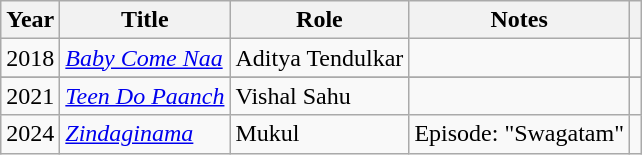<table class="wikitable sortable">
<tr>
<th>Year</th>
<th>Title</th>
<th>Role</th>
<th class="unsortable">Notes</th>
<th class="unsortable"></th>
</tr>
<tr>
<td>2018</td>
<td><em><a href='#'>Baby Come Naa</a></em></td>
<td>Aditya Tendulkar</td>
<td></td>
<td></td>
</tr>
<tr>
</tr>
<tr>
<td>2021</td>
<td><em><a href='#'>Teen Do Paanch</a></em></td>
<td>Vishal Sahu</td>
<td></td>
<td></td>
</tr>
<tr>
<td>2024</td>
<td><em><a href='#'>Zindaginama</a></em></td>
<td>Mukul</td>
<td>Episode: "Swagatam"</td>
<td></td>
</tr>
</table>
